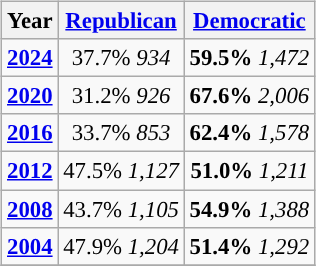<table class="wikitable" style="float:right; margin: 1em 1em 1em 0; font-size: 95%;">
<tr>
<th>Year</th>
<th><a href='#'>Republican</a></th>
<th><a href='#'>Democratic</a></th>
</tr>
<tr>
<td style="text-align:center; "><strong><a href='#'>2024</a></strong></td>
<td style="text-align:center; ">37.7% <em>934</em></td>
<td style="text-align:center; "><strong>59.5%</strong> <em>1,472</em></td>
</tr>
<tr>
<td style="text-align:center; "><strong><a href='#'>2020</a></strong></td>
<td style="text-align:center; ">31.2% <em>926</em></td>
<td style="text-align:center; "><strong>67.6%</strong>  <em>2,006</em></td>
</tr>
<tr>
<td style="text-align:center; "><strong><a href='#'>2016</a></strong></td>
<td style="text-align:center; ">33.7% <em>853</em></td>
<td style="text-align:center; "><strong>62.4%</strong>  <em>1,578</em></td>
</tr>
<tr>
<td style="text-align:center; "><strong><a href='#'>2012</a></strong></td>
<td style="text-align:center; ">47.5% <em>1,127</em></td>
<td style="text-align:center; "><strong>51.0%</strong>  <em>1,211</em></td>
</tr>
<tr>
<td style="text-align:center; "><strong><a href='#'>2008</a></strong></td>
<td style="text-align:center; ">43.7% <em>1,105</em></td>
<td style="text-align:center; "><strong>54.9%</strong>  <em>1,388</em></td>
</tr>
<tr>
<td style="text-align:center; "><strong><a href='#'>2004</a></strong></td>
<td style="text-align:center; ">47.9% <em>1,204</em></td>
<td style="text-align:center; "><strong>51.4%</strong> <em>1,292</em></td>
</tr>
<tr>
</tr>
</table>
